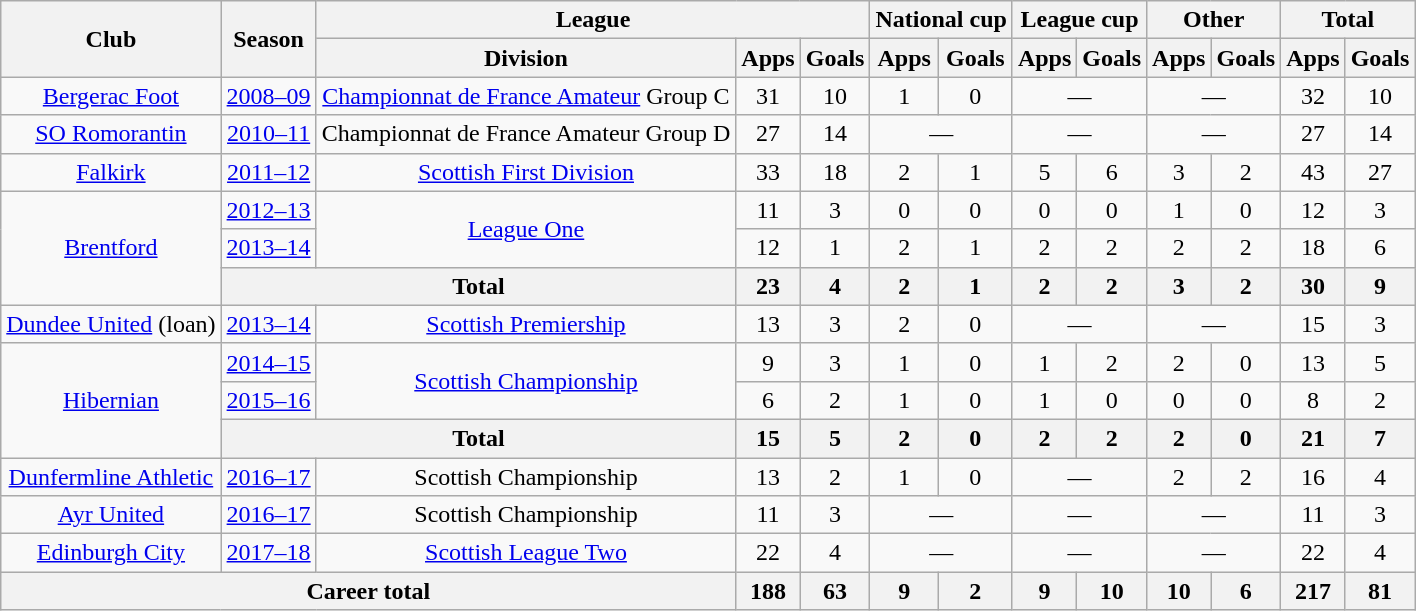<table class="wikitable" style="text-align:center">
<tr>
<th rowspan="2">Club</th>
<th rowspan="2">Season</th>
<th colspan="3">League</th>
<th colspan="2">National cup</th>
<th colspan="2">League cup</th>
<th colspan="2">Other</th>
<th colspan="2">Total</th>
</tr>
<tr>
<th>Division</th>
<th>Apps</th>
<th>Goals</th>
<th>Apps</th>
<th>Goals</th>
<th>Apps</th>
<th>Goals</th>
<th>Apps</th>
<th>Goals</th>
<th>Apps</th>
<th>Goals</th>
</tr>
<tr>
<td><a href='#'>Bergerac Foot</a></td>
<td><a href='#'>2008–09</a></td>
<td><a href='#'>Championnat de France Amateur</a> Group C</td>
<td>31</td>
<td>10</td>
<td>1</td>
<td>0</td>
<td colspan="2">—</td>
<td colspan="2">—</td>
<td>32</td>
<td>10</td>
</tr>
<tr>
<td><a href='#'>SO Romorantin</a></td>
<td><a href='#'>2010–11</a></td>
<td>Championnat de France Amateur Group D</td>
<td>27</td>
<td>14</td>
<td colspan="2">—</td>
<td colspan="2">—</td>
<td colspan="2">—</td>
<td>27</td>
<td>14</td>
</tr>
<tr>
<td><a href='#'>Falkirk</a></td>
<td><a href='#'>2011–12</a></td>
<td><a href='#'>Scottish First Division</a></td>
<td>33</td>
<td>18</td>
<td>2</td>
<td>1</td>
<td>5</td>
<td>6</td>
<td>3</td>
<td>2</td>
<td>43</td>
<td>27</td>
</tr>
<tr>
<td rowspan="3"><a href='#'>Brentford</a></td>
<td><a href='#'>2012–13</a></td>
<td rowspan="2"><a href='#'>League One</a></td>
<td>11</td>
<td>3</td>
<td>0</td>
<td>0</td>
<td>0</td>
<td>0</td>
<td>1</td>
<td>0</td>
<td>12</td>
<td>3</td>
</tr>
<tr>
<td><a href='#'>2013–14</a></td>
<td>12</td>
<td>1</td>
<td>2</td>
<td>1</td>
<td>2</td>
<td>2</td>
<td>2</td>
<td>2</td>
<td>18</td>
<td>6</td>
</tr>
<tr>
<th colspan="2">Total</th>
<th>23</th>
<th>4</th>
<th>2</th>
<th>1</th>
<th>2</th>
<th>2</th>
<th>3</th>
<th>2</th>
<th>30</th>
<th>9</th>
</tr>
<tr>
<td><a href='#'>Dundee United</a> (loan)</td>
<td><a href='#'>2013–14</a></td>
<td><a href='#'>Scottish Premiership</a></td>
<td>13</td>
<td>3</td>
<td>2</td>
<td>0</td>
<td colspan="2">—</td>
<td colspan="2">—</td>
<td>15</td>
<td>3</td>
</tr>
<tr>
<td rowspan="3"><a href='#'>Hibernian</a></td>
<td><a href='#'>2014–15</a></td>
<td rowspan="2"><a href='#'>Scottish Championship</a></td>
<td>9</td>
<td>3</td>
<td>1</td>
<td>0</td>
<td>1</td>
<td>2</td>
<td>2</td>
<td>0</td>
<td>13</td>
<td>5</td>
</tr>
<tr>
<td><a href='#'>2015–16</a></td>
<td>6</td>
<td>2</td>
<td>1</td>
<td>0</td>
<td>1</td>
<td>0</td>
<td>0</td>
<td>0</td>
<td>8</td>
<td>2</td>
</tr>
<tr>
<th colspan="2">Total</th>
<th>15</th>
<th>5</th>
<th>2</th>
<th>0</th>
<th>2</th>
<th>2</th>
<th>2</th>
<th>0</th>
<th>21</th>
<th>7</th>
</tr>
<tr>
<td><a href='#'>Dunfermline Athletic</a></td>
<td><a href='#'>2016–17</a></td>
<td>Scottish Championship</td>
<td>13</td>
<td>2</td>
<td>1</td>
<td>0</td>
<td colspan="2">—</td>
<td>2</td>
<td>2</td>
<td>16</td>
<td>4</td>
</tr>
<tr>
<td><a href='#'>Ayr United</a></td>
<td><a href='#'>2016–17</a></td>
<td>Scottish Championship</td>
<td>11</td>
<td>3</td>
<td colspan="2">—</td>
<td colspan="2">—</td>
<td colspan="2">—</td>
<td>11</td>
<td>3</td>
</tr>
<tr>
<td><a href='#'>Edinburgh City</a></td>
<td><a href='#'>2017–18</a></td>
<td><a href='#'>Scottish League Two</a></td>
<td>22</td>
<td>4</td>
<td colspan="2">—</td>
<td colspan="2">—</td>
<td colspan="2">—</td>
<td>22</td>
<td>4</td>
</tr>
<tr>
<th colspan="3">Career total</th>
<th>188</th>
<th>63</th>
<th>9</th>
<th>2</th>
<th>9</th>
<th>10</th>
<th>10</th>
<th>6</th>
<th>217</th>
<th>81</th>
</tr>
</table>
